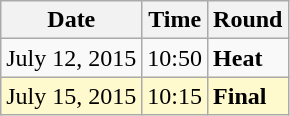<table class="wikitable">
<tr>
<th>Date</th>
<th>Time</th>
<th>Round</th>
</tr>
<tr>
<td>July 12, 2015</td>
<td>10:50</td>
<td><strong>Heat</strong></td>
</tr>
<tr style=background:lemonchiffon>
<td>July 15, 2015</td>
<td>10:15</td>
<td><strong>Final</strong></td>
</tr>
</table>
